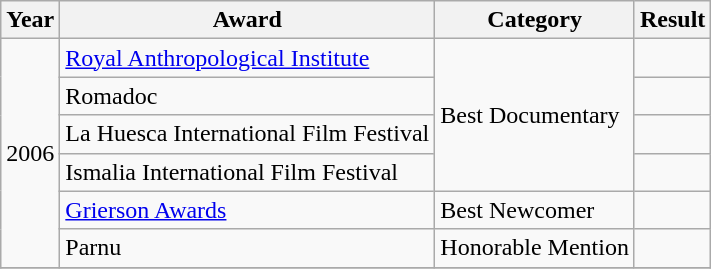<table class="wikitable sortable">
<tr>
<th>Year</th>
<th>Award</th>
<th>Category</th>
<th>Result</th>
</tr>
<tr>
<td rowspan="6">2006</td>
<td><a href='#'>Royal Anthropological Institute</a></td>
<td rowspan="4">Best Documentary</td>
<td></td>
</tr>
<tr>
<td>Romadoc</td>
<td></td>
</tr>
<tr>
<td>La Huesca International Film Festival</td>
<td></td>
</tr>
<tr>
<td>Ismalia International Film Festival</td>
<td></td>
</tr>
<tr>
<td><a href='#'>Grierson Awards</a></td>
<td>Best Newcomer</td>
<td></td>
</tr>
<tr>
<td>Parnu</td>
<td>Honorable Mention</td>
<td></td>
</tr>
<tr>
</tr>
</table>
